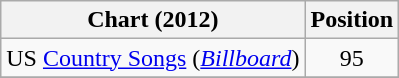<table class="wikitable sortable">
<tr>
<th scope="col">Chart (2012)</th>
<th scope="col">Position</th>
</tr>
<tr>
<td>US <a href='#'>Country Songs</a> (<em><a href='#'>Billboard</a></em>)</td>
<td align="center">95</td>
</tr>
<tr>
</tr>
</table>
